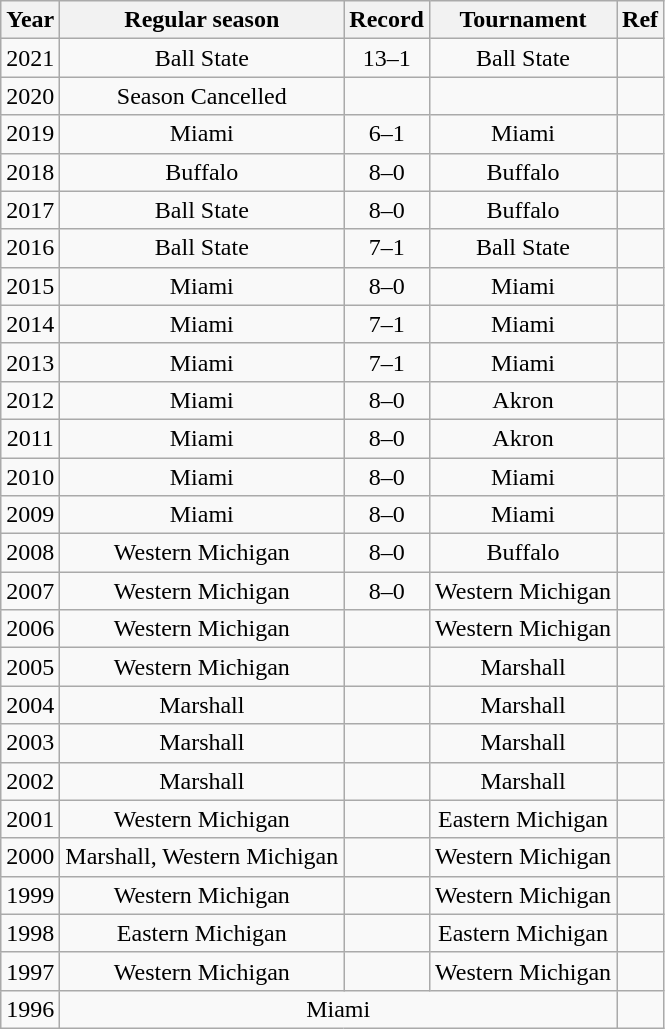<table class="wikitable" style="text-align:center" cellpadding=2 cellspacing=2>
<tr>
<th>Year</th>
<th>Regular season</th>
<th>Record</th>
<th>Tournament</th>
<th>Ref</th>
</tr>
<tr>
<td>2021</td>
<td>Ball State</td>
<td>13–1</td>
<td>Ball State</td>
<td></td>
</tr>
<tr>
<td>2020</td>
<td>Season Cancelled</td>
<td></td>
<td></td>
<td></td>
</tr>
<tr>
<td>2019</td>
<td>Miami</td>
<td>6–1</td>
<td>Miami</td>
<td></td>
</tr>
<tr>
<td>2018</td>
<td>Buffalo</td>
<td>8–0</td>
<td>Buffalo</td>
<td></td>
</tr>
<tr>
<td>2017</td>
<td>Ball State</td>
<td>8–0</td>
<td>Buffalo</td>
<td></td>
</tr>
<tr>
<td>2016</td>
<td>Ball State</td>
<td>7–1</td>
<td>Ball State</td>
<td></td>
</tr>
<tr>
<td>2015</td>
<td>Miami</td>
<td>8–0</td>
<td>Miami</td>
<td></td>
</tr>
<tr>
<td>2014</td>
<td>Miami</td>
<td>7–1</td>
<td>Miami</td>
<td></td>
</tr>
<tr>
<td>2013</td>
<td>Miami</td>
<td>7–1</td>
<td>Miami</td>
<td></td>
</tr>
<tr>
<td>2012</td>
<td>Miami</td>
<td>8–0</td>
<td>Akron</td>
<td></td>
</tr>
<tr>
<td>2011</td>
<td>Miami</td>
<td>8–0</td>
<td>Akron</td>
<td></td>
</tr>
<tr>
<td>2010</td>
<td>Miami</td>
<td>8–0</td>
<td>Miami</td>
<td></td>
</tr>
<tr>
<td>2009</td>
<td>Miami</td>
<td>8–0</td>
<td>Miami</td>
<td></td>
</tr>
<tr>
<td>2008</td>
<td>Western Michigan</td>
<td>8–0</td>
<td>Buffalo</td>
<td></td>
</tr>
<tr>
<td>2007</td>
<td>Western Michigan</td>
<td>8–0</td>
<td>Western Michigan</td>
<td></td>
</tr>
<tr>
<td>2006</td>
<td>Western Michigan</td>
<td></td>
<td>Western Michigan</td>
<td></td>
</tr>
<tr>
<td>2005</td>
<td>Western Michigan</td>
<td></td>
<td>Marshall</td>
<td></td>
</tr>
<tr>
<td>2004</td>
<td>Marshall</td>
<td></td>
<td>Marshall</td>
<td></td>
</tr>
<tr>
<td>2003</td>
<td>Marshall</td>
<td></td>
<td>Marshall</td>
<td></td>
</tr>
<tr>
<td>2002</td>
<td>Marshall</td>
<td></td>
<td>Marshall</td>
<td></td>
</tr>
<tr>
<td>2001</td>
<td>Western Michigan</td>
<td></td>
<td>Eastern Michigan</td>
<td></td>
</tr>
<tr>
<td>2000</td>
<td>Marshall, Western Michigan</td>
<td></td>
<td>Western Michigan</td>
<td></td>
</tr>
<tr>
<td>1999</td>
<td>Western Michigan</td>
<td></td>
<td>Western Michigan</td>
<td></td>
</tr>
<tr>
<td>1998</td>
<td>Eastern Michigan</td>
<td></td>
<td>Eastern Michigan</td>
<td></td>
</tr>
<tr>
<td>1997</td>
<td>Western Michigan</td>
<td></td>
<td>Western Michigan</td>
<td></td>
</tr>
<tr>
<td>1996</td>
<td colspan=3>Miami</td>
<td></td>
</tr>
</table>
